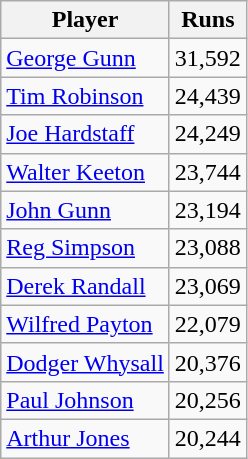<table class="wikitable">
<tr>
<th>Player</th>
<th>Runs</th>
</tr>
<tr>
<td><a href='#'>George Gunn</a></td>
<td>31,592</td>
</tr>
<tr>
<td><a href='#'>Tim Robinson</a></td>
<td>24,439</td>
</tr>
<tr>
<td><a href='#'>Joe Hardstaff</a></td>
<td>24,249</td>
</tr>
<tr>
<td><a href='#'>Walter Keeton</a></td>
<td>23,744</td>
</tr>
<tr>
<td><a href='#'>John Gunn</a></td>
<td>23,194</td>
</tr>
<tr>
<td><a href='#'>Reg Simpson</a></td>
<td>23,088</td>
</tr>
<tr>
<td><a href='#'>Derek Randall</a></td>
<td>23,069</td>
</tr>
<tr>
<td><a href='#'>Wilfred Payton</a></td>
<td>22,079</td>
</tr>
<tr>
<td><a href='#'>Dodger Whysall</a></td>
<td>20,376</td>
</tr>
<tr>
<td><a href='#'>Paul Johnson</a></td>
<td>20,256</td>
</tr>
<tr>
<td><a href='#'>Arthur Jones</a></td>
<td>20,244</td>
</tr>
</table>
